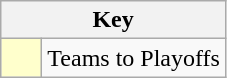<table class="wikitable" style="text-align: center;">
<tr>
<th colspan=2>Key</th>
</tr>
<tr>
<td style="background:#ffffcc; width:20px;"></td>
<td align=left>Teams to Playoffs</td>
</tr>
</table>
